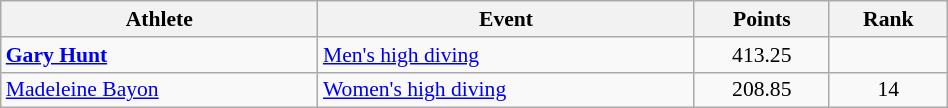<table class="wikitable" style="text-align:center; font-size:90%; width:50%;">
<tr>
<th>Athlete</th>
<th>Event</th>
<th>Points</th>
<th>Rank</th>
</tr>
<tr>
<td align=left><strong><a href='#'>Gary Hunt</a></strong></td>
<td align=left><a href='#'>Men's high diving</a></td>
<td>413.25</td>
<td></td>
</tr>
<tr>
<td align=left><a href='#'>Madeleine Bayon</a></td>
<td align=left><a href='#'>Women's high diving</a></td>
<td>208.85</td>
<td>14</td>
</tr>
</table>
